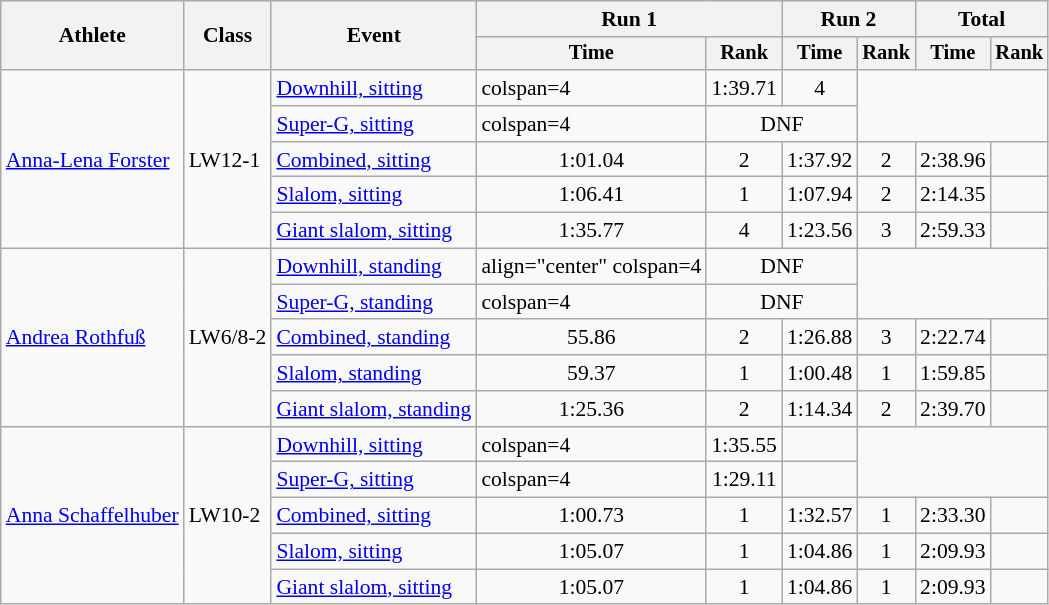<table class="wikitable" style="font-size:90%">
<tr>
<th rowspan=2>Athlete</th>
<th rowspan=2>Class</th>
<th rowspan=2>Event</th>
<th colspan=2>Run 1</th>
<th colspan=2>Run 2</th>
<th colspan=2>Total</th>
</tr>
<tr style="font-size:95%">
<th>Time</th>
<th>Rank</th>
<th>Time</th>
<th>Rank</th>
<th>Time</th>
<th>Rank</th>
</tr>
<tr>
<td rowspan=5><a href='#'>Anna-Lena Forster</a></td>
<td rowspan=5>LW12-1</td>
<td><a href='#'>Downhill, sitting</a></td>
<td>colspan=4 </td>
<td align="center">1:39.71</td>
<td align="center">4</td>
</tr>
<tr>
<td><a href='#'>Super-G, sitting</a></td>
<td>colspan=4 </td>
<td align="center" colspan=2>DNF</td>
</tr>
<tr>
<td><a href='#'>Combined, sitting</a></td>
<td align="center">1:01.04</td>
<td align="center">2</td>
<td align="center">1:37.92</td>
<td align="center">2</td>
<td align="center">2:38.96</td>
<td align="center"></td>
</tr>
<tr>
<td><a href='#'>Slalom, sitting</a></td>
<td align="center">1:06.41</td>
<td align="center">1</td>
<td align="center">1:07.94</td>
<td align="center">2</td>
<td align="center">2:14.35</td>
<td align="center"></td>
</tr>
<tr>
<td><a href='#'>Giant slalom, sitting</a></td>
<td align="center">1:35.77</td>
<td align="center">4</td>
<td align="center">1:23.56</td>
<td align="center">3</td>
<td align="center">2:59.33</td>
<td align="center"></td>
</tr>
<tr>
<td rowspan=5><a href='#'>Andrea Rothfuß</a></td>
<td rowspan=5>LW6/8-2</td>
<td><a href='#'>Downhill, standing</a></td>
<td>align="center" colspan=4 </td>
<td align="center" colspan=2>DNF</td>
</tr>
<tr>
<td><a href='#'>Super-G, standing</a></td>
<td>colspan=4 </td>
<td align="center" colspan=2>DNF</td>
</tr>
<tr>
<td><a href='#'>Combined, standing</a></td>
<td align="center">55.86</td>
<td align="center">2</td>
<td align="center">1:26.88</td>
<td align="center">3</td>
<td align="center">2:22.74</td>
<td align="center"></td>
</tr>
<tr>
<td><a href='#'>Slalom, standing</a></td>
<td align="center">59.37</td>
<td align="center">1</td>
<td align="center">1:00.48</td>
<td align="center">1</td>
<td align="center">1:59.85</td>
<td align="center"></td>
</tr>
<tr>
<td><a href='#'>Giant slalom, standing</a></td>
<td align="center">1:25.36</td>
<td align="center">2</td>
<td align="center">1:14.34</td>
<td align="center">2</td>
<td align="center">2:39.70</td>
<td align="center"></td>
</tr>
<tr>
<td rowspan=5><a href='#'>Anna Schaffelhuber</a></td>
<td rowspan=5>LW10-2</td>
<td><a href='#'>Downhill, sitting</a></td>
<td>colspan=4 </td>
<td align="center">1:35.55</td>
<td align="center"></td>
</tr>
<tr>
<td><a href='#'>Super-G, sitting</a></td>
<td>colspan=4 </td>
<td align="center">1:29.11</td>
<td align="center"></td>
</tr>
<tr>
<td><a href='#'>Combined, sitting</a></td>
<td align="center">1:00.73</td>
<td align="center">1</td>
<td align="center">1:32.57</td>
<td align="center">1</td>
<td align="center">2:33.30</td>
<td align="center"></td>
</tr>
<tr>
<td><a href='#'>Slalom, sitting</a></td>
<td align="center">1:05.07</td>
<td align="center">1</td>
<td align="center">1:04.86</td>
<td align="center">1</td>
<td align="center">2:09.93</td>
<td align="center"></td>
</tr>
<tr>
<td><a href='#'>Giant slalom, sitting</a></td>
<td align="center">1:05.07</td>
<td align="center">1</td>
<td align="center">1:04.86</td>
<td align="center">1</td>
<td align="center">2:09.93</td>
<td align="center"></td>
</tr>
</table>
